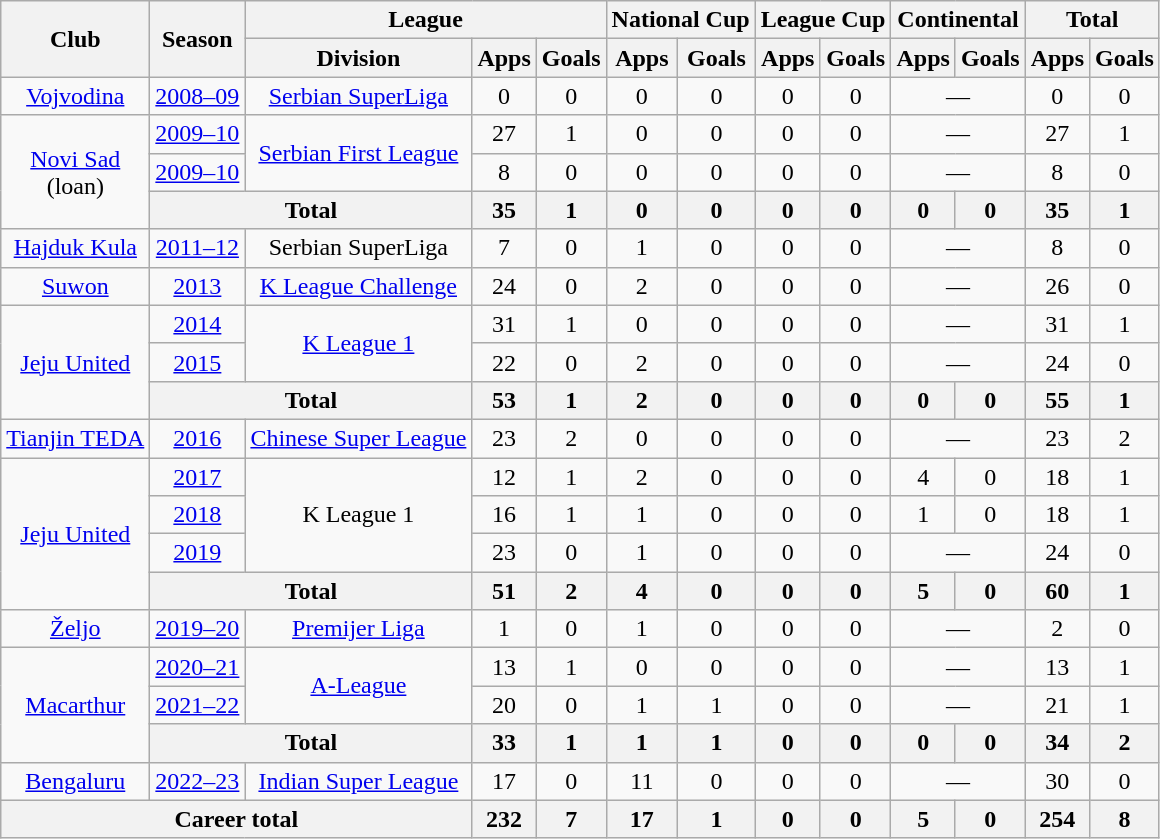<table class="wikitable" style="text-align: center;">
<tr>
<th rowspan="2">Club</th>
<th rowspan="2">Season</th>
<th colspan="3">League</th>
<th colspan="2">National Cup</th>
<th colspan="2">League Cup</th>
<th colspan="2">Continental</th>
<th colspan="2">Total</th>
</tr>
<tr>
<th>Division</th>
<th>Apps</th>
<th>Goals</th>
<th>Apps</th>
<th>Goals</th>
<th>Apps</th>
<th>Goals</th>
<th>Apps</th>
<th>Goals</th>
<th>Apps</th>
<th>Goals</th>
</tr>
<tr>
<td rowspan="1"><a href='#'>Vojvodina</a></td>
<td><a href='#'>2008–09</a></td>
<td rowspan="1"><a href='#'>Serbian SuperLiga</a></td>
<td>0</td>
<td>0</td>
<td>0</td>
<td>0</td>
<td>0</td>
<td>0</td>
<td colspan="2">—</td>
<td>0</td>
<td>0</td>
</tr>
<tr>
<td rowspan="3"><a href='#'>Novi Sad</a> <br>(loan)</td>
<td><a href='#'>2009–10</a></td>
<td rowspan="2"><a href='#'>Serbian First League</a></td>
<td>27</td>
<td>1</td>
<td>0</td>
<td>0</td>
<td>0</td>
<td>0</td>
<td colspan="2">—</td>
<td>27</td>
<td>1</td>
</tr>
<tr>
<td><a href='#'>2009–10</a></td>
<td>8</td>
<td>0</td>
<td>0</td>
<td>0</td>
<td>0</td>
<td>0</td>
<td colspan="2">—</td>
<td>8</td>
<td>0</td>
</tr>
<tr>
<th colspan="2">Total</th>
<th>35</th>
<th>1</th>
<th>0</th>
<th>0</th>
<th>0</th>
<th>0</th>
<th>0</th>
<th>0</th>
<th>35</th>
<th>1</th>
</tr>
<tr>
<td rowspan="1"><a href='#'>Hajduk Kula</a></td>
<td><a href='#'>2011–12</a></td>
<td rowspan="1">Serbian SuperLiga</td>
<td>7</td>
<td>0</td>
<td>1</td>
<td>0</td>
<td>0</td>
<td>0</td>
<td colspan="2">—</td>
<td>8</td>
<td>0</td>
</tr>
<tr>
<td rowspan="1"><a href='#'>Suwon</a></td>
<td><a href='#'>2013</a></td>
<td rowspan="1"><a href='#'>K League Challenge</a></td>
<td>24</td>
<td>0</td>
<td>2</td>
<td>0</td>
<td>0</td>
<td>0</td>
<td colspan="2">—</td>
<td>26</td>
<td>0</td>
</tr>
<tr>
<td rowspan="3"><a href='#'>Jeju United</a></td>
<td><a href='#'>2014</a></td>
<td rowspan="2"><a href='#'>K League 1</a></td>
<td>31</td>
<td>1</td>
<td>0</td>
<td>0</td>
<td>0</td>
<td>0</td>
<td colspan="2">—</td>
<td>31</td>
<td>1</td>
</tr>
<tr>
<td><a href='#'>2015</a></td>
<td>22</td>
<td>0</td>
<td>2</td>
<td>0</td>
<td>0</td>
<td>0</td>
<td colspan="2">—</td>
<td>24</td>
<td>0</td>
</tr>
<tr>
<th colspan="2">Total</th>
<th>53</th>
<th>1</th>
<th>2</th>
<th>0</th>
<th>0</th>
<th>0</th>
<th>0</th>
<th>0</th>
<th>55</th>
<th>1</th>
</tr>
<tr>
<td rowspan="1"><a href='#'>Tianjin TEDA</a></td>
<td><a href='#'>2016</a></td>
<td rowspan="1"><a href='#'>Chinese Super League</a></td>
<td>23</td>
<td>2</td>
<td>0</td>
<td>0</td>
<td>0</td>
<td>0</td>
<td colspan="2">—</td>
<td>23</td>
<td>2</td>
</tr>
<tr>
<td rowspan="4"><a href='#'>Jeju United</a></td>
<td><a href='#'>2017</a></td>
<td rowspan="3">K League 1</td>
<td>12</td>
<td>1</td>
<td>2</td>
<td>0</td>
<td>0</td>
<td>0</td>
<td>4</td>
<td>0</td>
<td>18</td>
<td>1</td>
</tr>
<tr>
<td><a href='#'>2018</a></td>
<td>16</td>
<td>1</td>
<td>1</td>
<td>0</td>
<td>0</td>
<td>0</td>
<td>1</td>
<td>0</td>
<td>18</td>
<td>1</td>
</tr>
<tr>
<td><a href='#'>2019</a></td>
<td>23</td>
<td>0</td>
<td>1</td>
<td>0</td>
<td>0</td>
<td>0</td>
<td colspan="2">—</td>
<td>24</td>
<td>0</td>
</tr>
<tr>
<th colspan="2">Total</th>
<th>51</th>
<th>2</th>
<th>4</th>
<th>0</th>
<th>0</th>
<th>0</th>
<th>5</th>
<th>0</th>
<th>60</th>
<th>1</th>
</tr>
<tr>
<td rowspan="1"><a href='#'>Željo</a></td>
<td><a href='#'>2019–20</a></td>
<td rowspan="1"><a href='#'>Premijer Liga</a></td>
<td>1</td>
<td>0</td>
<td>1</td>
<td>0</td>
<td>0</td>
<td>0</td>
<td colspan="2">—</td>
<td>2</td>
<td>0</td>
</tr>
<tr>
<td rowspan="3"><a href='#'>Macarthur</a></td>
<td><a href='#'>2020–21</a></td>
<td rowspan="2"><a href='#'>A-League</a></td>
<td>13</td>
<td>1</td>
<td>0</td>
<td>0</td>
<td>0</td>
<td>0</td>
<td colspan="2">—</td>
<td>13</td>
<td>1</td>
</tr>
<tr>
<td><a href='#'>2021–22</a></td>
<td>20</td>
<td>0</td>
<td>1</td>
<td>1</td>
<td>0</td>
<td>0</td>
<td colspan="2">—</td>
<td>21</td>
<td>1</td>
</tr>
<tr>
<th colspan="2">Total</th>
<th>33</th>
<th>1</th>
<th>1</th>
<th>1</th>
<th>0</th>
<th>0</th>
<th>0</th>
<th>0</th>
<th>34</th>
<th>2</th>
</tr>
<tr>
<td rowspan="1"><a href='#'>Bengaluru</a></td>
<td><a href='#'>2022–23</a></td>
<td rowspan="1"><a href='#'>Indian Super League</a></td>
<td>17</td>
<td>0</td>
<td>11</td>
<td>0</td>
<td>0</td>
<td>0</td>
<td colspan="2">—</td>
<td>30</td>
<td>0</td>
</tr>
<tr>
<th colspan="3">Career total</th>
<th>232</th>
<th>7</th>
<th>17</th>
<th>1</th>
<th>0</th>
<th>0</th>
<th>5</th>
<th>0</th>
<th>254</th>
<th>8</th>
</tr>
</table>
